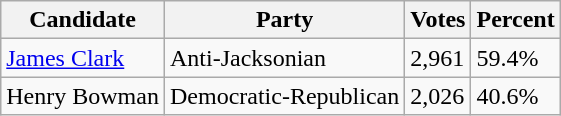<table class=wikitable>
<tr>
<th>Candidate</th>
<th>Party</th>
<th>Votes</th>
<th>Percent</th>
</tr>
<tr>
<td><a href='#'>James Clark</a></td>
<td>Anti-Jacksonian</td>
<td>2,961</td>
<td>59.4%</td>
</tr>
<tr>
<td>Henry Bowman</td>
<td>Democratic-Republican</td>
<td>2,026</td>
<td>40.6%</td>
</tr>
</table>
